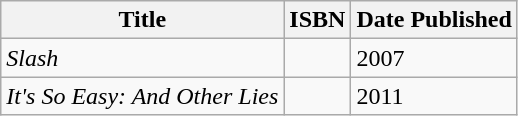<table class="wikitable">
<tr>
<th>Title</th>
<th>ISBN</th>
<th>Date Published</th>
</tr>
<tr>
<td><em>Slash</em></td>
<td></td>
<td>2007</td>
</tr>
<tr>
<td><em>It's So Easy: And Other Lies</em></td>
<td></td>
<td>2011</td>
</tr>
</table>
